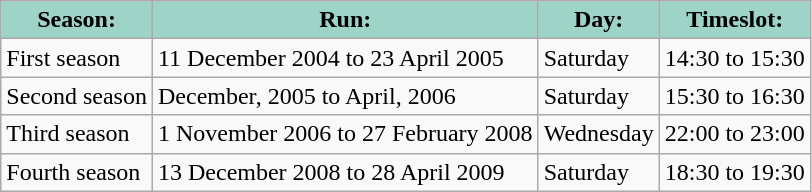<table class="wikitable">
<tr>
<th style="background: #9ED3C8;">Season:</th>
<th style="background: #9ED3C8;">Run:</th>
<th style="background: #9ED3C8;">Day:</th>
<th style="background: #9ED3C8;">Timeslot:</th>
</tr>
<tr>
<td>First season</td>
<td>11 December 2004 to 23 April 2005</td>
<td>Saturday</td>
<td>14:30 to 15:30</td>
</tr>
<tr>
<td>Second season</td>
<td>December, 2005 to April, 2006</td>
<td>Saturday</td>
<td>15:30 to 16:30</td>
</tr>
<tr>
<td>Third season</td>
<td>1 November 2006 to 27 February 2008</td>
<td>Wednesday</td>
<td>22:00 to 23:00</td>
</tr>
<tr>
<td>Fourth season</td>
<td>13 December 2008 to 28 April 2009</td>
<td>Saturday</td>
<td>18:30 to 19:30</td>
</tr>
</table>
